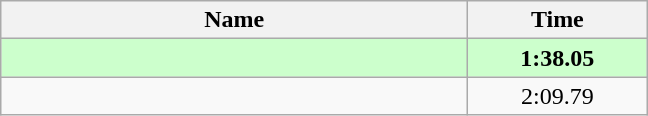<table class="wikitable" style="text-align:center;">
<tr>
<th style="width:19em">Name</th>
<th style="width:7em">Time</th>
</tr>
<tr bgcolor=ccffcc>
<td align=left><strong></strong></td>
<td><strong>1:38.05</strong></td>
</tr>
<tr>
<td align=left></td>
<td>2:09.79</td>
</tr>
</table>
